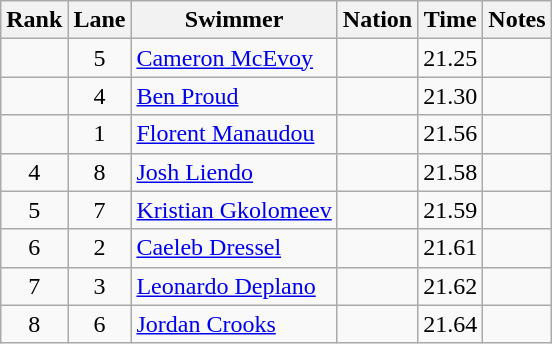<table class="wikitable sortable mw-collapsible" style="text-align:center">
<tr>
<th scope="col">Rank</th>
<th scope="col">Lane</th>
<th scope="col">Swimmer</th>
<th scope="col">Nation</th>
<th scope="col">Time</th>
<th scope="col">Notes</th>
</tr>
<tr>
<td></td>
<td>5</td>
<td align="left"><a href='#'>Cameron McEvoy</a></td>
<td align="left"></td>
<td>21.25</td>
<td></td>
</tr>
<tr>
<td></td>
<td>4</td>
<td align="left"><a href='#'>Ben Proud</a></td>
<td align="left"></td>
<td>21.30</td>
<td></td>
</tr>
<tr>
<td></td>
<td>1</td>
<td align="left"><a href='#'>Florent Manaudou</a></td>
<td align="left"></td>
<td>21.56</td>
<td></td>
</tr>
<tr>
<td>4</td>
<td>8</td>
<td align="left"><a href='#'>Josh Liendo</a></td>
<td align="left"></td>
<td>21.58</td>
<td></td>
</tr>
<tr>
<td>5</td>
<td>7</td>
<td align="left"><a href='#'>Kristian Gkolomeev</a></td>
<td align="left"></td>
<td>21.59</td>
<td></td>
</tr>
<tr>
<td>6</td>
<td>2</td>
<td align="left"><a href='#'>Caeleb Dressel</a></td>
<td align="left"></td>
<td>21.61</td>
<td></td>
</tr>
<tr>
<td>7</td>
<td>3</td>
<td align="left"><a href='#'>Leonardo Deplano</a></td>
<td align="left"></td>
<td>21.62</td>
<td></td>
</tr>
<tr>
<td>8</td>
<td>6</td>
<td align="left"><a href='#'>Jordan Crooks</a></td>
<td align="left"></td>
<td>21.64</td>
<td></td>
</tr>
</table>
